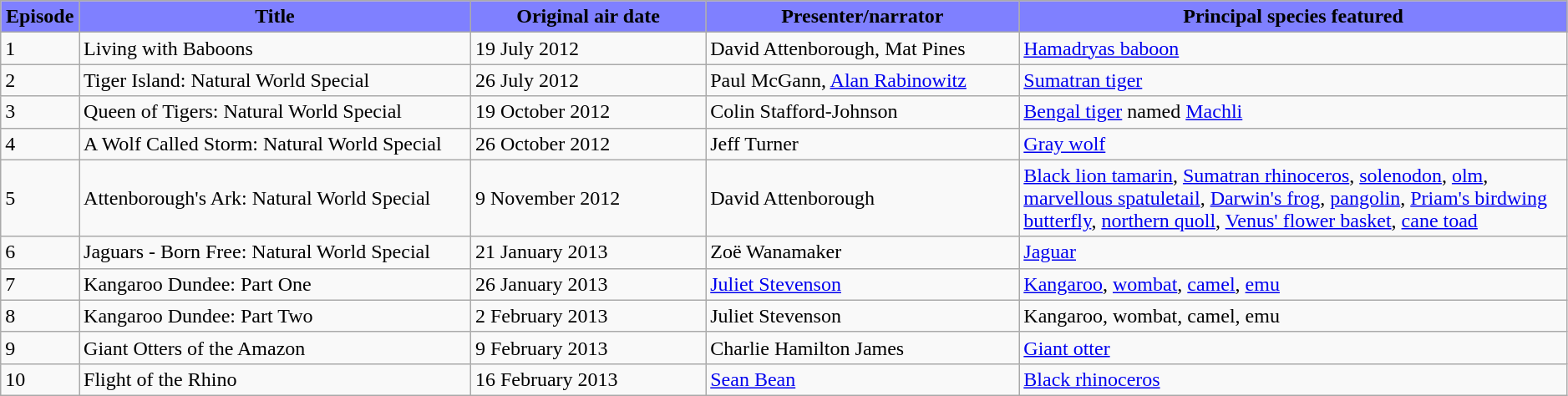<table class="wikitable plainrowheaders" width=99%>
<tr style="background:#fdd;">
<th style="background-color: #7F80FF" width="5%">Episode</th>
<th style="background-color: #7F80FF" width="25%">Title</th>
<th style="background-color: #7F80FF" width="15%">Original air date</th>
<th style="background-color: #7F80FF" width="20%">Presenter/narrator</th>
<th style="background-color: #7F80FF" width="35%">Principal species featured</th>
</tr>
<tr>
<td>1</td>
<td>Living with Baboons</td>
<td>19 July 2012</td>
<td>David Attenborough, Mat Pines</td>
<td><a href='#'>Hamadryas baboon</a></td>
</tr>
<tr>
<td>2</td>
<td>Tiger Island: Natural World Special</td>
<td>26 July 2012</td>
<td>Paul McGann, <a href='#'>Alan Rabinowitz</a></td>
<td><a href='#'>Sumatran tiger</a></td>
</tr>
<tr>
<td>3</td>
<td>Queen of Tigers: Natural World Special</td>
<td>19 October 2012</td>
<td>Colin Stafford-Johnson</td>
<td><a href='#'>Bengal tiger</a> named <a href='#'>Machli</a></td>
</tr>
<tr>
<td>4</td>
<td>A Wolf Called Storm: Natural World Special</td>
<td>26 October 2012</td>
<td>Jeff Turner</td>
<td><a href='#'>Gray wolf</a></td>
</tr>
<tr>
<td>5</td>
<td>Attenborough's Ark: Natural World Special</td>
<td>9 November 2012</td>
<td>David Attenborough</td>
<td><a href='#'>Black lion tamarin</a>, <a href='#'>Sumatran rhinoceros</a>, <a href='#'>solenodon</a>, <a href='#'>olm</a>, <a href='#'>marvellous spatuletail</a>, <a href='#'>Darwin's frog</a>, <a href='#'>pangolin</a>, <a href='#'>Priam's birdwing butterfly</a>, <a href='#'>northern quoll</a>, <a href='#'>Venus' flower basket</a>, <a href='#'>cane toad</a></td>
</tr>
<tr>
<td>6</td>
<td>Jaguars - Born Free: Natural World Special</td>
<td>21 January 2013</td>
<td>Zoë Wanamaker</td>
<td><a href='#'>Jaguar</a></td>
</tr>
<tr>
<td>7</td>
<td>Kangaroo Dundee: Part One</td>
<td>26 January 2013</td>
<td><a href='#'>Juliet Stevenson</a></td>
<td><a href='#'>Kangaroo</a>, <a href='#'>wombat</a>, <a href='#'>camel</a>, <a href='#'>emu</a></td>
</tr>
<tr>
<td>8</td>
<td>Kangaroo Dundee: Part Two</td>
<td>2 February 2013</td>
<td>Juliet Stevenson</td>
<td>Kangaroo, wombat, camel, emu</td>
</tr>
<tr>
<td>9</td>
<td>Giant Otters of the Amazon</td>
<td>9 February 2013</td>
<td>Charlie Hamilton James</td>
<td><a href='#'>Giant otter</a></td>
</tr>
<tr>
<td>10</td>
<td>Flight of the Rhino</td>
<td>16 February 2013</td>
<td><a href='#'>Sean Bean</a></td>
<td><a href='#'>Black rhinoceros</a></td>
</tr>
</table>
